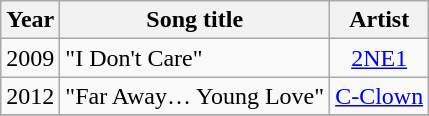<table class="wikitable">
<tr>
<th>Year</th>
<th>Song title</th>
<th>Artist</th>
</tr>
<tr>
<td style="text-align:center;">2009</td>
<td>"I Don't Care"</td>
<td style="text-align:center;"><a href='#'>2NE1</a></td>
</tr>
<tr>
<td style="text-align:center;">2012</td>
<td>"Far Away… Young Love"</td>
<td style="text-align:center;"><a href='#'>C-Clown</a></td>
</tr>
<tr>
</tr>
</table>
